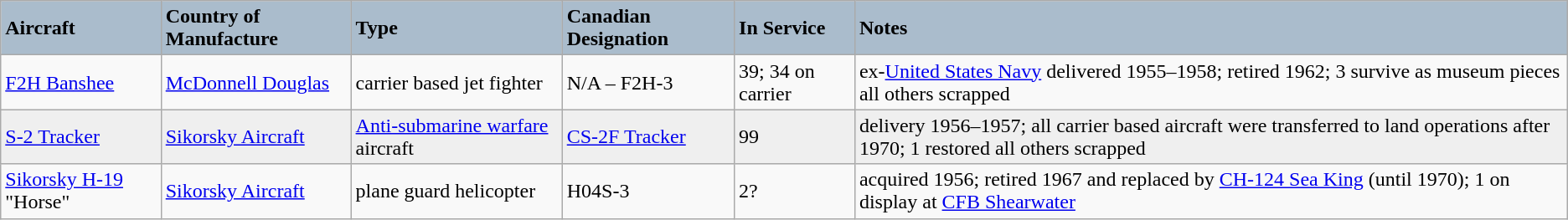<table class="wikitable"|}>
<tr>
<th style="text-align: left; background: #aabccc;">Aircraft</th>
<th style="text-align: left; background: #aabccc;">Country of Manufacture</th>
<th style="text-align: left; background: #aabccc;">Type</th>
<th style="text-align: left; background: #aabccc;">Canadian Designation</th>
<th style="text-align: left; background: #aabccc;">In Service</th>
<th style="text-align: left; background: #aabccc;">Notes</th>
</tr>
<tr>
<td><a href='#'>F2H Banshee</a></td>
<td><a href='#'>McDonnell Douglas</a> </td>
<td>carrier based jet fighter</td>
<td>N/A – F2H-3</td>
<td>39; 34 on carrier </td>
<td>ex-<a href='#'>United States Navy</a> delivered 1955–1958; retired 1962; 3 survive as museum pieces all others scrapped</td>
</tr>
<tr style="background:#efefef; color:black">
<td><a href='#'>S-2 Tracker</a></td>
<td><a href='#'>Sikorsky Aircraft</a> </td>
<td><a href='#'>Anti-submarine warfare</a> aircraft</td>
<td><a href='#'>CS-2F Tracker</a></td>
<td>99</td>
<td>delivery 1956–1957; all carrier based aircraft were transferred to land operations after 1970; 1 restored all others scrapped</td>
</tr>
<tr>
<td><a href='#'>Sikorsky H-19</a> "Horse"</td>
<td><a href='#'>Sikorsky Aircraft</a> </td>
<td>plane guard helicopter</td>
<td>H04S-3</td>
<td>2?</td>
<td>acquired 1956; retired 1967 and replaced by <a href='#'>CH-124 Sea King</a> (until 1970); 1 on display at <a href='#'>CFB Shearwater</a></td>
</tr>
</table>
